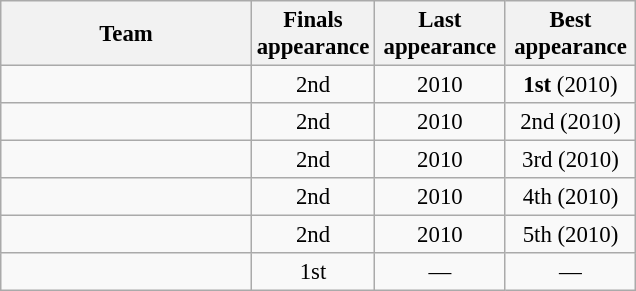<table class="wikitable" style="text-align: center; font-size: 95%">
<tr>
<th width=160>Team</th>
<th width=50>Finals appearance</th>
<th width=80>Last appearance</th>
<th width=80>Best appearance</th>
</tr>
<tr>
<td align=left></td>
<td>2nd</td>
<td>2010</td>
<td><strong>1st</strong> (2010)</td>
</tr>
<tr>
<td align=left></td>
<td>2nd</td>
<td>2010</td>
<td>2nd (2010)</td>
</tr>
<tr>
<td align=left></td>
<td>2nd</td>
<td>2010</td>
<td>3rd (2010)</td>
</tr>
<tr>
<td align=left></td>
<td>2nd</td>
<td>2010</td>
<td>4th (2010)</td>
</tr>
<tr>
<td align=left></td>
<td>2nd</td>
<td>2010</td>
<td>5th (2010)</td>
</tr>
<tr>
<td align=left></td>
<td>1st</td>
<td>—</td>
<td>—</td>
</tr>
</table>
